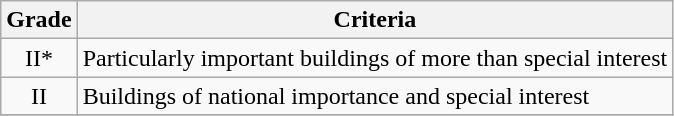<table class="wikitable" border="1">
<tr>
<th>Grade</th>
<th>Criteria</th>
</tr>
<tr>
<td align="center" >II*</td>
<td>Particularly important buildings of more than special interest</td>
</tr>
<tr>
<td align="center" >II</td>
<td>Buildings of national importance and special interest</td>
</tr>
<tr>
</tr>
</table>
